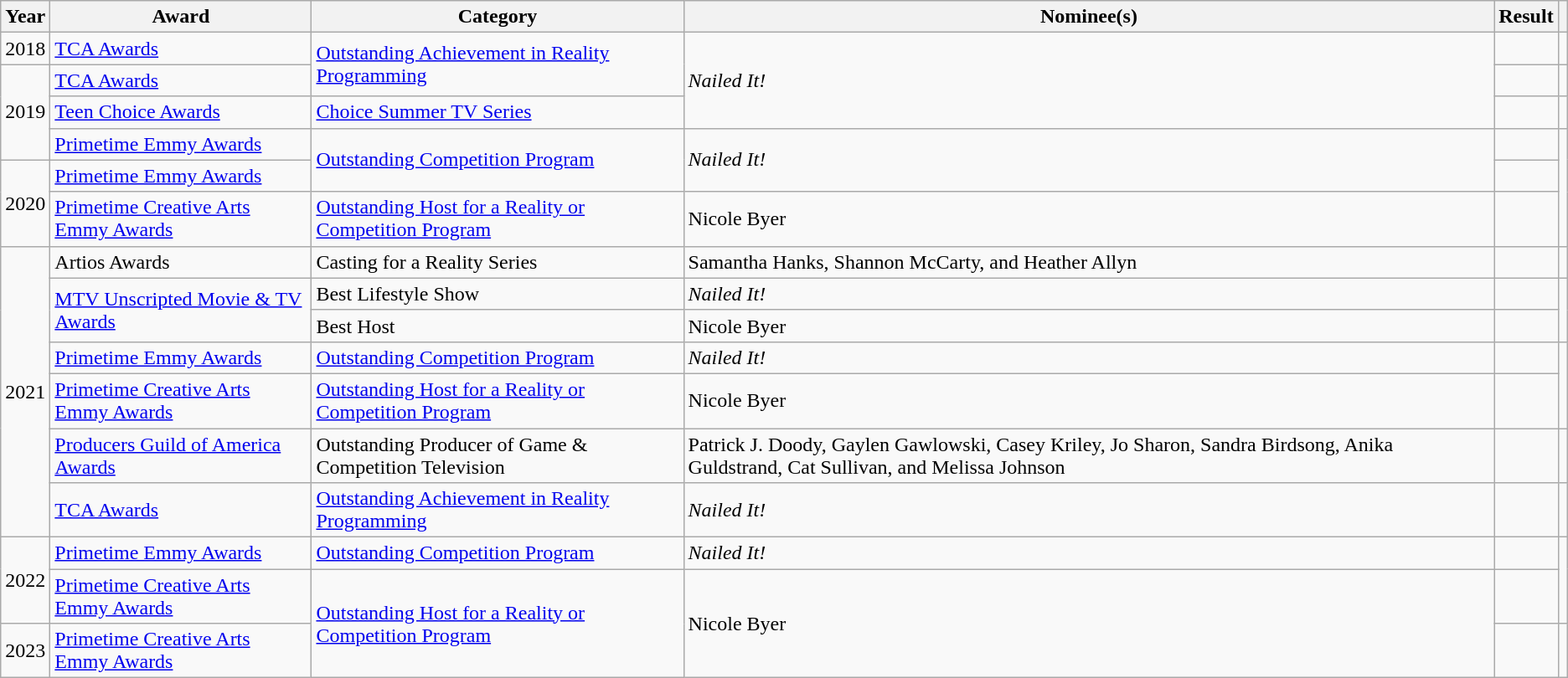<table class="wikitable plainrowheaders"  width:100%;">
<tr>
<th scope="col">Year</th>
<th scope="col">Award</th>
<th scope="col">Category</th>
<th scope="col">Nominee(s)</th>
<th scope="col">Result</th>
<th scope="col" class="unsortable"></th>
</tr>
<tr>
<td align="center">2018</td>
<td><a href='#'>TCA Awards</a></td>
<td rowspan="2"><a href='#'>Outstanding Achievement in Reality Programming</a></td>
<td rowspan="3"><em>Nailed It!</em></td>
<td></td>
<td align="center"></td>
</tr>
<tr>
<td rowspan="3" align="center">2019</td>
<td><a href='#'>TCA Awards</a></td>
<td></td>
<td align="center"></td>
</tr>
<tr>
<td><a href='#'>Teen Choice Awards</a></td>
<td><a href='#'>Choice Summer TV Series</a></td>
<td></td>
<td align="center"></td>
</tr>
<tr>
<td><a href='#'>Primetime Emmy Awards</a></td>
<td rowspan="2"><a href='#'>Outstanding Competition Program</a></td>
<td rowspan="2"><em>Nailed It!</em></td>
<td></td>
<td rowspan="3" align="center"></td>
</tr>
<tr>
<td rowspan="2" align="center">2020</td>
<td><a href='#'>Primetime Emmy Awards</a></td>
<td></td>
</tr>
<tr>
<td><a href='#'>Primetime Creative Arts Emmy Awards</a></td>
<td><a href='#'>Outstanding Host for a Reality or Competition Program</a></td>
<td>Nicole Byer</td>
<td></td>
</tr>
<tr>
<td rowspan="7" align="center">2021</td>
<td>Artios Awards</td>
<td>Casting for a Reality Series</td>
<td>Samantha Hanks, Shannon McCarty, and Heather Allyn</td>
<td></td>
<td align="center"></td>
</tr>
<tr>
<td rowspan="2"><a href='#'>MTV Unscripted Movie & TV Awards</a></td>
<td>Best Lifestyle Show</td>
<td><em>Nailed It!</em></td>
<td></td>
<td rowspan="2" align="center"></td>
</tr>
<tr>
<td>Best Host</td>
<td>Nicole Byer</td>
<td></td>
</tr>
<tr>
<td><a href='#'>Primetime Emmy Awards</a></td>
<td><a href='#'>Outstanding Competition Program</a></td>
<td><em>Nailed It!</em></td>
<td></td>
<td align="center" rowspan="2"></td>
</tr>
<tr>
<td><a href='#'>Primetime Creative Arts Emmy Awards</a></td>
<td><a href='#'>Outstanding Host for a Reality or Competition Program</a></td>
<td>Nicole Byer</td>
<td></td>
</tr>
<tr>
<td><a href='#'>Producers Guild of America Awards</a></td>
<td>Outstanding Producer of Game & Competition Television</td>
<td>Patrick J. Doody, Gaylen Gawlowski, Casey Kriley, Jo Sharon, Sandra Birdsong, Anika Guldstrand, Cat Sullivan, and Melissa Johnson</td>
<td></td>
<td align="center"></td>
</tr>
<tr>
<td><a href='#'>TCA Awards</a></td>
<td><a href='#'>Outstanding Achievement in Reality Programming</a></td>
<td><em>Nailed It!</em></td>
<td></td>
<td></td>
</tr>
<tr>
<td rowspan="2" align="center">2022</td>
<td><a href='#'>Primetime Emmy Awards</a></td>
<td><a href='#'>Outstanding Competition Program</a></td>
<td><em>Nailed It!</em></td>
<td></td>
<td align="center" rowspan="2"></td>
</tr>
<tr>
<td><a href='#'>Primetime Creative Arts Emmy Awards</a></td>
<td rowspan="2"><a href='#'>Outstanding Host for a Reality or Competition Program</a></td>
<td rowspan="2">Nicole Byer</td>
<td></td>
</tr>
<tr>
<td>2023</td>
<td><a href='#'>Primetime Creative Arts Emmy Awards</a></td>
<td></td>
<td></td>
</tr>
</table>
